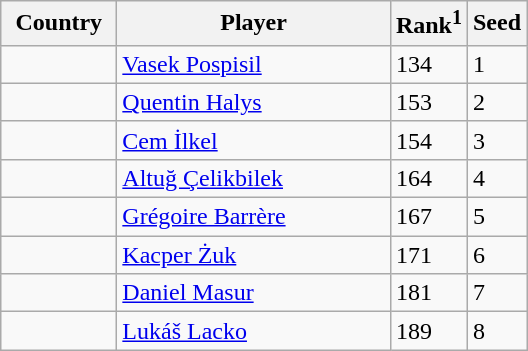<table class="sortable wikitable">
<tr>
<th width="70">Country</th>
<th width="175">Player</th>
<th>Rank<sup>1</sup></th>
<th>Seed</th>
</tr>
<tr>
<td></td>
<td><a href='#'>Vasek Pospisil</a></td>
<td>134</td>
<td>1</td>
</tr>
<tr>
<td></td>
<td><a href='#'>Quentin Halys</a></td>
<td>153</td>
<td>2</td>
</tr>
<tr>
<td></td>
<td><a href='#'>Cem İlkel</a></td>
<td>154</td>
<td>3</td>
</tr>
<tr>
<td></td>
<td><a href='#'>Altuğ Çelikbilek</a></td>
<td>164</td>
<td>4</td>
</tr>
<tr>
<td></td>
<td><a href='#'>Grégoire Barrère</a></td>
<td>167</td>
<td>5</td>
</tr>
<tr>
<td></td>
<td><a href='#'>Kacper Żuk</a></td>
<td>171</td>
<td>6</td>
</tr>
<tr>
<td></td>
<td><a href='#'>Daniel Masur</a></td>
<td>181</td>
<td>7</td>
</tr>
<tr>
<td></td>
<td><a href='#'>Lukáš Lacko</a></td>
<td>189</td>
<td>8</td>
</tr>
</table>
